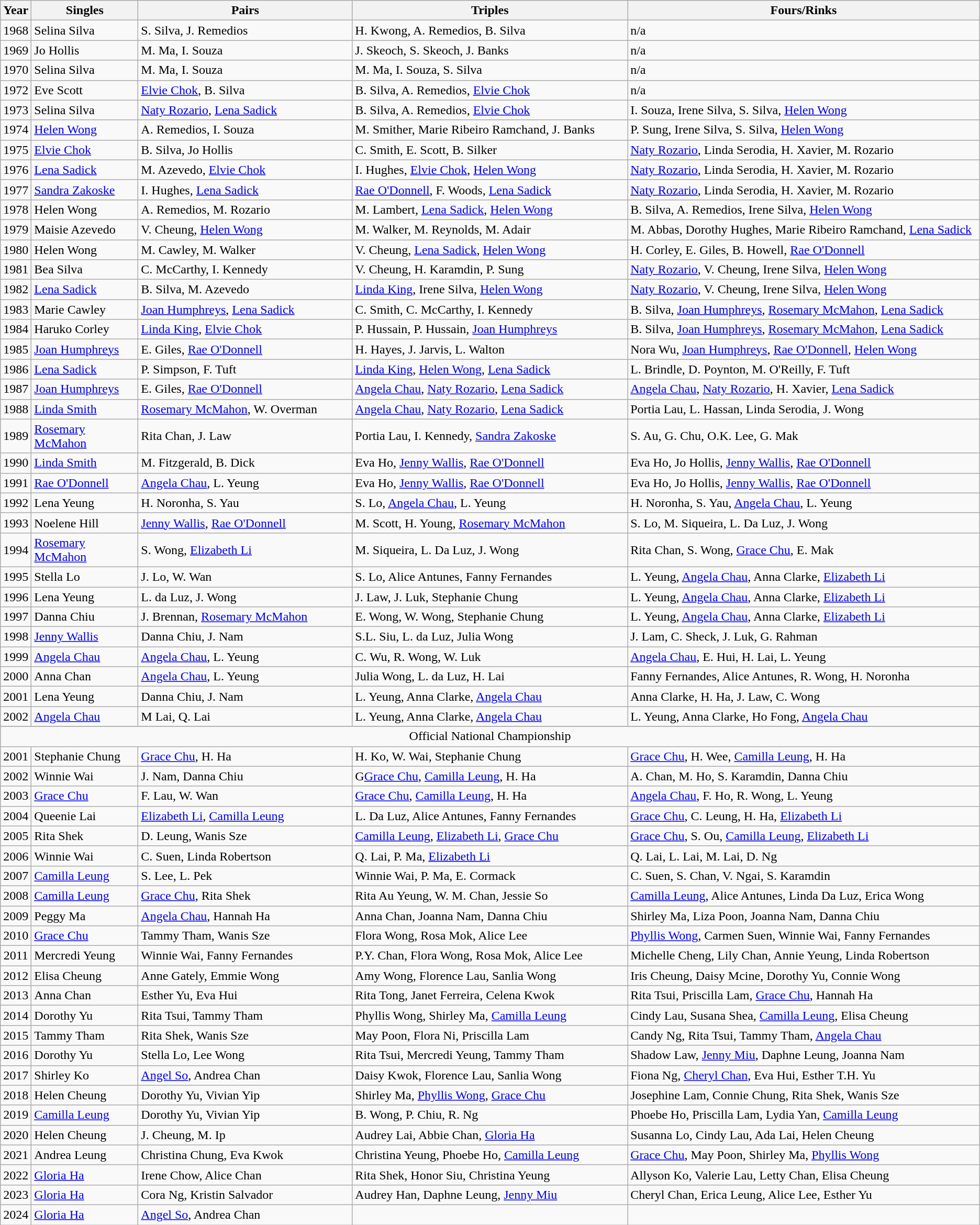<table class="wikitable">
<tr>
<th width="30">Year</th>
<th width="130">Singles</th>
<th width="270">Pairs</th>
<th width="350">Triples</th>
<th width="450">Fours/Rinks</th>
</tr>
<tr>
<td align=center>1968</td>
<td>Selina Silva</td>
<td>S. Silva, J. Remedios</td>
<td>H. Kwong, A. Remedios, B. Silva</td>
<td>n/a</td>
</tr>
<tr>
<td align=center>1969</td>
<td>Jo Hollis</td>
<td>M. Ma, I. Souza</td>
<td>J. Skeoch, S. Skeoch, J. Banks</td>
<td>n/a</td>
</tr>
<tr>
<td align=center>1970</td>
<td>Selina Silva</td>
<td>M. Ma, I. Souza</td>
<td>M. Ma, I. Souza, S. Silva</td>
<td>n/a</td>
</tr>
<tr>
<td align=center>1972</td>
<td>Eve Scott</td>
<td><a href='#'>Elvie Chok</a>, B. Silva</td>
<td>B. Silva, A. Remedios, <a href='#'>Elvie Chok</a></td>
<td>n/a</td>
</tr>
<tr>
<td align=center>1973</td>
<td>Selina Silva</td>
<td><a href='#'>Naty Rozario</a>, <a href='#'>Lena Sadick</a></td>
<td>B. Silva, A. Remedios, <a href='#'>Elvie Chok</a></td>
<td>I. Souza, Irene Silva, S. Silva, <a href='#'>Helen Wong</a></td>
</tr>
<tr>
<td align=center>1974</td>
<td><a href='#'>Helen Wong</a></td>
<td>A. Remedios, I. Souza</td>
<td>M. Smither, Marie Ribeiro Ramchand, J. Banks</td>
<td>P. Sung, Irene Silva, S. Silva, <a href='#'>Helen Wong</a></td>
</tr>
<tr>
<td align=center>1975</td>
<td><a href='#'>Elvie Chok</a></td>
<td>B. Silva, Jo Hollis</td>
<td>C. Smith, E. Scott, B. Silker</td>
<td><a href='#'>Naty Rozario</a>, Linda Serodia, H. Xavier, M. Rozario</td>
</tr>
<tr>
<td align=center>1976</td>
<td><a href='#'>Lena Sadick</a></td>
<td>M. Azevedo, <a href='#'>Elvie Chok</a></td>
<td>I. Hughes, <a href='#'>Elvie Chok</a>, <a href='#'>Helen Wong</a></td>
<td><a href='#'>Naty Rozario</a>, Linda Serodia, H. Xavier, M. Rozario</td>
</tr>
<tr>
<td align=center>1977</td>
<td><a href='#'>Sandra Zakoske</a></td>
<td>I. Hughes, <a href='#'>Lena Sadick</a></td>
<td><a href='#'>Rae O'Donnell</a>, F. Woods, <a href='#'>Lena Sadick</a></td>
<td><a href='#'>Naty Rozario</a>, Linda Serodia, H. Xavier, M. Rozario</td>
</tr>
<tr>
<td align=center>1978</td>
<td>Helen Wong</td>
<td>A. Remedios, M. Rozario</td>
<td>M. Lambert, <a href='#'>Lena Sadick</a>, <a href='#'>Helen Wong</a></td>
<td>B. Silva, A. Remedios, Irene Silva, <a href='#'>Helen Wong</a></td>
</tr>
<tr>
<td align=center>1979</td>
<td>Maisie Azevedo</td>
<td>V. Cheung, <a href='#'>Helen Wong</a></td>
<td>M. Walker, M. Reynolds, M. Adair</td>
<td>M. Abbas, Dorothy Hughes, Marie Ribeiro Ramchand, <a href='#'>Lena Sadick</a></td>
</tr>
<tr>
<td align=center>1980</td>
<td>Helen Wong</td>
<td>M. Cawley, M. Walker</td>
<td>V. Cheung, <a href='#'>Lena Sadick</a>, <a href='#'>Helen Wong</a></td>
<td>H. Corley, E. Giles, B. Howell, <a href='#'>Rae O'Donnell</a></td>
</tr>
<tr>
<td align=center>1981</td>
<td>Bea Silva</td>
<td>C. McCarthy, I. Kennedy</td>
<td>V. Cheung, H. Karamdin, P. Sung</td>
<td><a href='#'>Naty Rozario</a>, V. Cheung, Irene Silva, <a href='#'>Helen Wong</a></td>
</tr>
<tr>
<td align=center>1982</td>
<td><a href='#'>Lena Sadick</a></td>
<td>B. Silva, M. Azevedo</td>
<td><a href='#'>Linda King</a>, Irene Silva, <a href='#'>Helen Wong</a></td>
<td><a href='#'>Naty Rozario</a>, V. Cheung, Irene Silva, <a href='#'>Helen Wong</a></td>
</tr>
<tr>
<td align=center>1983</td>
<td>Marie Cawley</td>
<td><a href='#'>Joan Humphreys</a>, <a href='#'>Lena Sadick</a></td>
<td>C. Smith, C. McCarthy, I. Kennedy</td>
<td>B. Silva, <a href='#'>Joan Humphreys</a>, <a href='#'>Rosemary McMahon</a>, <a href='#'>Lena Sadick</a></td>
</tr>
<tr>
<td align=center>1984</td>
<td>Haruko Corley</td>
<td><a href='#'>Linda King</a>, <a href='#'>Elvie Chok</a></td>
<td>P. Hussain, P. Hussain, <a href='#'>Joan Humphreys</a></td>
<td>B. Silva, <a href='#'>Joan Humphreys</a>, <a href='#'>Rosemary McMahon</a>, <a href='#'>Lena Sadick</a></td>
</tr>
<tr>
<td align=center>1985</td>
<td><a href='#'>Joan Humphreys</a></td>
<td>E. Giles, <a href='#'>Rae O'Donnell</a></td>
<td>H. Hayes, J. Jarvis, L. Walton</td>
<td>Nora Wu, <a href='#'>Joan Humphreys</a>, <a href='#'>Rae O'Donnell</a>, <a href='#'>Helen Wong</a></td>
</tr>
<tr>
<td align=center>1986</td>
<td><a href='#'>Lena Sadick</a></td>
<td>P. Simpson, F. Tuft</td>
<td><a href='#'>Linda King</a>, <a href='#'>Helen Wong</a>, <a href='#'>Lena Sadick</a></td>
<td>L. Brindle, D. Poynton, M. O'Reilly, F. Tuft</td>
</tr>
<tr>
<td align=center>1987</td>
<td><a href='#'>Joan Humphreys</a></td>
<td>E. Giles, <a href='#'>Rae O'Donnell</a></td>
<td><a href='#'>Angela Chau</a>, <a href='#'>Naty Rozario</a>, <a href='#'>Lena Sadick</a></td>
<td><a href='#'>Angela Chau</a>, <a href='#'>Naty Rozario</a>, H. Xavier, <a href='#'>Lena Sadick</a></td>
</tr>
<tr>
<td align=center>1988</td>
<td><a href='#'>Linda Smith</a></td>
<td><a href='#'>Rosemary McMahon</a>, W. Overman</td>
<td><a href='#'>Angela Chau</a>, <a href='#'>Naty Rozario</a>, <a href='#'>Lena Sadick</a></td>
<td>Portia Lau, L. Hassan, Linda Serodia, J. Wong</td>
</tr>
<tr>
<td align=center>1989</td>
<td><a href='#'>Rosemary McMahon</a></td>
<td>Rita Chan, J. Law</td>
<td>Portia Lau, I. Kennedy, <a href='#'>Sandra Zakoske</a></td>
<td>S. Au, G. Chu, O.K. Lee, G. Mak</td>
</tr>
<tr>
<td align=center>1990</td>
<td><a href='#'>Linda Smith</a></td>
<td>M. Fitzgerald, B. Dick</td>
<td>Eva Ho, <a href='#'>Jenny Wallis</a>, <a href='#'>Rae O'Donnell</a></td>
<td>Eva Ho, Jo Hollis, <a href='#'>Jenny Wallis</a>, <a href='#'>Rae O'Donnell</a></td>
</tr>
<tr>
<td align=center>1991</td>
<td><a href='#'>Rae O'Donnell</a></td>
<td><a href='#'>Angela Chau</a>, L. Yeung</td>
<td>Eva Ho, <a href='#'>Jenny Wallis</a>, <a href='#'>Rae O'Donnell</a></td>
<td>Eva Ho, Jo Hollis, <a href='#'>Jenny Wallis</a>, <a href='#'>Rae O'Donnell</a></td>
</tr>
<tr>
<td align=center>1992</td>
<td>Lena Yeung</td>
<td>H. Noronha, S. Yau</td>
<td>S. Lo, <a href='#'>Angela Chau</a>, L. Yeung</td>
<td>H. Noronha, S. Yau, <a href='#'>Angela Chau</a>, L. Yeung</td>
</tr>
<tr>
<td align=center>1993</td>
<td>Noelene Hill</td>
<td><a href='#'>Jenny Wallis</a>, <a href='#'>Rae O'Donnell</a></td>
<td>M. Scott, H. Young, <a href='#'>Rosemary McMahon</a></td>
<td>S. Lo, M. Siqueira, L. Da Luz, J. Wong</td>
</tr>
<tr>
<td align=center>1994</td>
<td><a href='#'>Rosemary McMahon</a></td>
<td>S. Wong, <a href='#'>Elizabeth Li</a></td>
<td>M. Siqueira, L. Da Luz, J. Wong</td>
<td>Rita Chan, S. Wong, <a href='#'>Grace Chu</a>, E. Mak</td>
</tr>
<tr>
<td align=center>1995</td>
<td>Stella Lo</td>
<td>J. Lo, W. Wan</td>
<td>S. Lo, Alice Antunes, Fanny Fernandes</td>
<td>L. Yeung, <a href='#'>Angela Chau</a>, Anna Clarke, <a href='#'>Elizabeth Li</a></td>
</tr>
<tr>
<td align=center>1996</td>
<td>Lena Yeung</td>
<td>L. da Luz, J. Wong</td>
<td>J. Law, J. Luk, Stephanie Chung</td>
<td>L. Yeung, <a href='#'>Angela Chau</a>, Anna Clarke, <a href='#'>Elizabeth Li</a></td>
</tr>
<tr>
<td align=center>1997</td>
<td>Danna Chiu</td>
<td>J. Brennan, <a href='#'>Rosemary McMahon</a></td>
<td>E. Wong, W. Wong, Stephanie Chung</td>
<td>L. Yeung, <a href='#'>Angela Chau</a>, Anna Clarke, <a href='#'>Elizabeth Li</a></td>
</tr>
<tr>
<td align=center>1998</td>
<td><a href='#'>Jenny Wallis</a></td>
<td>Danna Chiu, J. Nam</td>
<td>S.L. Siu, L. da Luz, Julia Wong</td>
<td>J. Lam, C. Sheck, J. Luk, G. Rahman</td>
</tr>
<tr>
<td align=center>1999</td>
<td><a href='#'>Angela Chau</a></td>
<td><a href='#'>Angela Chau</a>, L. Yeung</td>
<td>C. Wu, R. Wong, W. Luk</td>
<td><a href='#'>Angela Chau</a>, E. Hui, H. Lai, L. Yeung</td>
</tr>
<tr>
<td align=center>2000</td>
<td>Anna Chan</td>
<td><a href='#'>Angela Chau</a>, L. Yeung</td>
<td>Julia Wong, L. da Luz, H. Lai</td>
<td>Fanny Fernandes, Alice Antunes, R. Wong, H. Noronha</td>
</tr>
<tr>
<td align=center>2001</td>
<td>Lena Yeung</td>
<td>Danna Chiu, J. Nam</td>
<td>L. Yeung, Anna Clarke, <a href='#'>Angela Chau</a></td>
<td>Anna Clarke, H. Ha, J. Law, C. Wong</td>
</tr>
<tr>
<td align=center>2002</td>
<td><a href='#'>Angela Chau</a></td>
<td>M Lai, Q. Lai</td>
<td>L. Yeung, Anna Clarke, <a href='#'>Angela Chau</a></td>
<td>L. Yeung, Anna Clarke, Ho Fong, <a href='#'>Angela Chau</a></td>
</tr>
<tr>
</tr>
<tr align=center>
<td colspan=5>Official National Championship</td>
</tr>
<tr>
<td align=center>2001</td>
<td>Stephanie Chung</td>
<td><a href='#'>Grace Chu</a>, H. Ha</td>
<td>H. Ko, W. Wai, Stephanie Chung</td>
<td><a href='#'>Grace Chu</a>, H. Wee, <a href='#'>Camilla Leung</a>, H. Ha</td>
</tr>
<tr>
<td align=center>2002</td>
<td>Winnie Wai</td>
<td>J. Nam, Danna Chiu</td>
<td>G<a href='#'>Grace Chu</a>, <a href='#'>Camilla Leung</a>, H. Ha</td>
<td>A. Chan, M. Ho, S. Karamdin, Danna Chiu</td>
</tr>
<tr>
<td align=center>2003</td>
<td><a href='#'>Grace Chu</a></td>
<td>F. Lau, W. Wan</td>
<td><a href='#'>Grace Chu</a>, <a href='#'>Camilla Leung</a>, H. Ha</td>
<td><a href='#'>Angela Chau</a>, F. Ho, R. Wong, L. Yeung</td>
</tr>
<tr>
<td align=center>2004</td>
<td>Queenie Lai</td>
<td><a href='#'>Elizabeth Li</a>, <a href='#'>Camilla Leung</a></td>
<td>L. Da Luz, Alice Antunes, Fanny Fernandes</td>
<td><a href='#'>Grace Chu</a>, C. Leung, H. Ha, <a href='#'>Elizabeth Li</a></td>
</tr>
<tr>
<td align=center>2005</td>
<td>Rita Shek</td>
<td>D. Leung, Wanis Sze</td>
<td><a href='#'>Camilla Leung</a>, <a href='#'>Elizabeth Li</a>, <a href='#'>Grace Chu</a></td>
<td><a href='#'>Grace Chu</a>, S. Ou, <a href='#'>Camilla Leung</a>, <a href='#'>Elizabeth Li</a></td>
</tr>
<tr>
<td align=center>2006</td>
<td>Winnie Wai</td>
<td>C. Suen, Linda Robertson</td>
<td>Q. Lai, P. Ma, <a href='#'>Elizabeth Li</a></td>
<td>Q. Lai, L. Lai, M. Lai, D. Ng</td>
</tr>
<tr>
<td align=center>2007</td>
<td><a href='#'>Camilla Leung</a></td>
<td>S. Lee, L. Pek</td>
<td>Winnie Wai, P. Ma, E. Cormack</td>
<td>C. Suen, S. Chan, V. Ngai, S. Karamdin</td>
</tr>
<tr>
<td align=center>2008</td>
<td><a href='#'>Camilla Leung</a></td>
<td><a href='#'>Grace Chu</a>, Rita Shek</td>
<td>Rita Au Yeung, W. M. Chan, Jessie So</td>
<td><a href='#'>Camilla Leung</a>, Alice Antunes, Linda Da Luz, Erica Wong</td>
</tr>
<tr>
<td align=center>2009</td>
<td>Peggy Ma</td>
<td><a href='#'>Angela Chau</a>, Hannah Ha</td>
<td>Anna Chan, Joanna Nam, Danna Chiu</td>
<td>Shirley Ma, Liza Poon, Joanna Nam, Danna Chiu</td>
</tr>
<tr>
<td align=center>2010</td>
<td><a href='#'>Grace Chu</a></td>
<td>Tammy Tham, Wanis Sze</td>
<td>Flora Wong, Rosa Mok, Alice Lee</td>
<td><a href='#'>Phyllis Wong</a>, Carmen Suen, Winnie Wai, Fanny Fernandes</td>
</tr>
<tr>
<td align=center>2011</td>
<td>Mercredi Yeung</td>
<td>Winnie Wai, Fanny Fernandes</td>
<td>P.Y. Chan, Flora Wong, Rosa Mok, Alice Lee</td>
<td>Michelle Cheng, Lily Chan, Annie Yeung, Linda Robertson</td>
</tr>
<tr>
<td align=center>2012</td>
<td>Elisa Cheung</td>
<td>Anne Gately, Emmie Wong</td>
<td>Amy Wong, Florence Lau, Sanlia Wong</td>
<td>Iris Cheung, Daisy Mcine, Dorothy Yu, Connie Wong</td>
</tr>
<tr>
<td align=center>2013</td>
<td>Anna Chan</td>
<td>Esther Yu, Eva Hui</td>
<td>Rita Tong, Janet Ferreira, Celena Kwok</td>
<td>Rita Tsui, Priscilla Lam, <a href='#'>Grace Chu</a>, Hannah Ha</td>
</tr>
<tr>
<td align=center>2014</td>
<td>Dorothy Yu</td>
<td>Rita Tsui, Tammy Tham</td>
<td>Phyllis Wong, Shirley Ma, <a href='#'>Camilla Leung</a></td>
<td>Cindy Lau, Susana Shea, <a href='#'>Camilla Leung</a>, Elisa Cheung</td>
</tr>
<tr>
<td align=center>2015</td>
<td>Tammy Tham</td>
<td>Rita Shek, Wanis Sze</td>
<td>May Poon, Flora Ni, Priscilla Lam</td>
<td>Candy Ng, Rita Tsui, Tammy Tham, <a href='#'>Angela Chau</a></td>
</tr>
<tr>
<td align=center>2016</td>
<td>Dorothy Yu</td>
<td>Stella Lo, Lee Wong</td>
<td>Rita Tsui, Mercredi Yeung, Tammy Tham</td>
<td>Shadow Law, <a href='#'>Jenny Miu</a>, Daphne Leung, Joanna Nam</td>
</tr>
<tr>
<td align=center>2017</td>
<td>Shirley Ko</td>
<td><a href='#'>Angel So</a>, Andrea Chan</td>
<td>Daisy Kwok, Florence Lau, Sanlia Wong</td>
<td>Fiona Ng, <a href='#'>Cheryl Chan</a>, Eva Hui, Esther T.H. Yu</td>
</tr>
<tr>
<td align=center>2018</td>
<td>Helen Cheung</td>
<td>Dorothy Yu, Vivian Yip</td>
<td>Shirley Ma, <a href='#'>Phyllis Wong</a>, <a href='#'>Grace Chu</a></td>
<td>Josephine Lam, Connie Chung, Rita Shek, Wanis Sze</td>
</tr>
<tr>
<td align=center>2019</td>
<td><a href='#'>Camilla Leung</a></td>
<td>Dorothy Yu, Vivian Yip</td>
<td>B. Wong, P. Chiu, R. Ng</td>
<td>Phoebe Ho, Priscilla Lam, Lydia Yan, <a href='#'>Camilla Leung</a></td>
</tr>
<tr>
<td align=center>2020</td>
<td>Helen Cheung</td>
<td>J. Cheung, M. Ip</td>
<td>Audrey Lai, Abbie Chan, <a href='#'>Gloria Ha</a></td>
<td>Susanna Lo, Cindy Lau, Ada Lai, Helen Cheung</td>
</tr>
<tr>
<td align=center>2021</td>
<td>Andrea Leung</td>
<td>Christina Chung, Eva Kwok</td>
<td>Christina Yeung, Phoebe Ho, <a href='#'>Camilla Leung</a></td>
<td><a href='#'>Grace Chu</a>, May Poon, Shirley Ma, <a href='#'>Phyllis Wong</a></td>
</tr>
<tr>
<td align=center>2022</td>
<td><a href='#'>Gloria Ha</a></td>
<td>Irene Chow, Alice Chan</td>
<td>Rita Shek, Honor Siu, Christina Yeung</td>
<td>Allyson Ko, Valerie Lau, Letty Chan, Elisa Cheung</td>
</tr>
<tr>
<td align=center>2023</td>
<td><a href='#'>Gloria Ha</a></td>
<td>Cora Ng, Kristin Salvador</td>
<td>Audrey Han, Daphne Leung, <a href='#'>Jenny Miu</a></td>
<td>Cheryl Chan, Erica Leung, Alice Lee, Esther Yu</td>
</tr>
<tr>
<td align=center>2024</td>
<td><a href='#'>Gloria Ha</a></td>
<td><a href='#'>Angel So</a>, Andrea Chan</td>
<td></td>
<td></td>
</tr>
</table>
